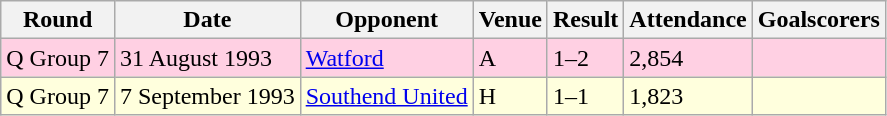<table class="wikitable">
<tr>
<th>Round</th>
<th>Date</th>
<th>Opponent</th>
<th>Venue</th>
<th>Result</th>
<th>Attendance</th>
<th>Goalscorers</th>
</tr>
<tr style="background:#ffd0e3;">
<td>Q Group 7</td>
<td>31 August 1993</td>
<td><a href='#'>Watford</a></td>
<td>A</td>
<td>1–2</td>
<td>2,854</td>
<td></td>
</tr>
<tr style="background:#ffffdd;">
<td>Q Group 7</td>
<td>7 September 1993</td>
<td><a href='#'>Southend United</a></td>
<td>H</td>
<td>1–1</td>
<td>1,823</td>
<td></td>
</tr>
</table>
